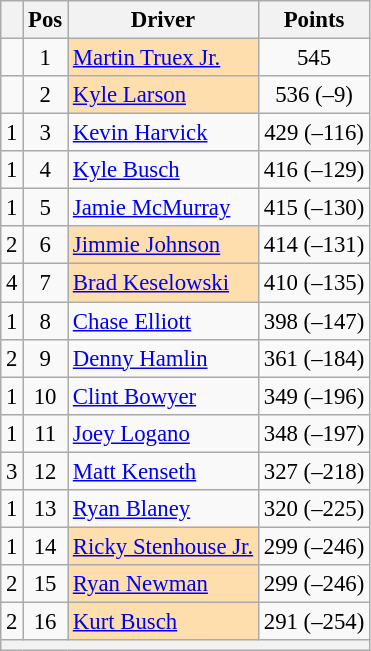<table class="wikitable" style="font-size: 95%">
<tr>
<th></th>
<th>Pos</th>
<th>Driver</th>
<th>Points</th>
</tr>
<tr>
<td align="left"></td>
<td style="text-align:center;">1</td>
<td style="background:#FFDEAD;"><a href='#'>Martin Truex Jr.</a></td>
<td style="text-align:center;">545</td>
</tr>
<tr>
<td align="left"></td>
<td style="text-align:center;">2</td>
<td style="background:#FFDEAD;"><a href='#'>Kyle Larson</a></td>
<td style="text-align:center;">536 (–9)</td>
</tr>
<tr>
<td align="left"> 1</td>
<td style="text-align:center;">3</td>
<td><a href='#'>Kevin Harvick</a></td>
<td style="text-align:center;">429 (–116)</td>
</tr>
<tr>
<td align="left"> 1</td>
<td style="text-align:center;">4</td>
<td><a href='#'>Kyle Busch</a></td>
<td style="text-align:center;">416 (–129)</td>
</tr>
<tr>
<td align="left"> 1</td>
<td style="text-align:center;">5</td>
<td><a href='#'>Jamie McMurray</a></td>
<td style="text-align:center;">415 (–130)</td>
</tr>
<tr>
<td align="left"> 2</td>
<td style="text-align:center;">6</td>
<td style="background:#FFDEAD;"><a href='#'>Jimmie Johnson</a></td>
<td style="text-align:center;">414 (–131)</td>
</tr>
<tr>
<td align="left"> 4</td>
<td style="text-align:center;">7</td>
<td style="background:#FFDEAD;"><a href='#'>Brad Keselowski</a></td>
<td style="text-align:center;">410 (–135)</td>
</tr>
<tr>
<td align="left"> 1</td>
<td style="text-align:center;">8</td>
<td><a href='#'>Chase Elliott</a></td>
<td style="text-align:center;">398 (–147)</td>
</tr>
<tr>
<td align="left"> 2</td>
<td style="text-align:center;">9</td>
<td><a href='#'>Denny Hamlin</a></td>
<td style="text-align:center;">361 (–184)</td>
</tr>
<tr>
<td align="left"> 1</td>
<td style="text-align:center;">10</td>
<td><a href='#'>Clint Bowyer</a></td>
<td style="text-align:center;">349 (–196)</td>
</tr>
<tr>
<td align="left"> 1</td>
<td style="text-align:center;">11</td>
<td><a href='#'>Joey Logano</a></td>
<td style="text-align:center;">348 (–197)</td>
</tr>
<tr>
<td align="left"> 3</td>
<td style="text-align:center;">12</td>
<td><a href='#'>Matt Kenseth</a></td>
<td style="text-align:center;">327 (–218)</td>
</tr>
<tr>
<td align="left"> 1</td>
<td style="text-align:center;">13</td>
<td><a href='#'>Ryan Blaney</a></td>
<td style="text-align:center;">320 (–225)</td>
</tr>
<tr>
<td align="left"> 1</td>
<td style="text-align:center;">14</td>
<td style="background:#FFDEAD;"><a href='#'>Ricky Stenhouse Jr.</a></td>
<td style="text-align:center;">299 (–246)</td>
</tr>
<tr>
<td align="left"> 2</td>
<td style="text-align:center;">15</td>
<td style="background:#FFDEAD;"><a href='#'>Ryan Newman</a></td>
<td style="text-align:center;">299 (–246)</td>
</tr>
<tr>
<td align="left"> 2</td>
<td style="text-align:center;">16</td>
<td style="background:#FFDEAD;"><a href='#'>Kurt Busch</a></td>
<td style="text-align:center;">291 (–254)</td>
</tr>
<tr class="sortbottom">
<th colspan="9"></th>
</tr>
</table>
